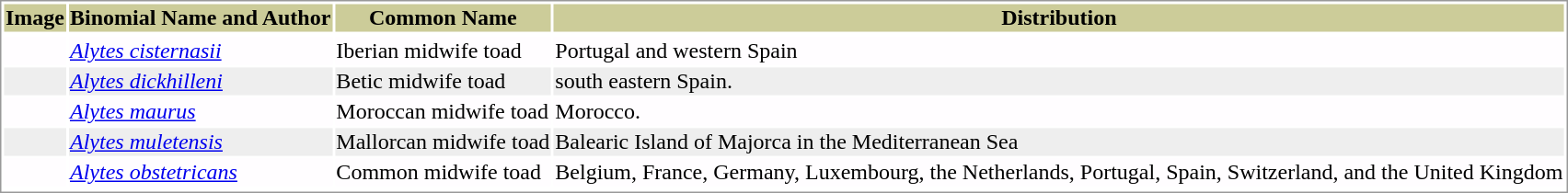<table style="text-align:left; border:1px solid #999999; ">
<tr style="background:#CCCC99; text-align: center; ">
<th>Image</th>
<th>Binomial Name and Author</th>
<th>Common Name</th>
<th>Distribution</th>
</tr>
<tr>
</tr>
<tr style="background:#FFFDFF;">
<td></td>
<td><em><a href='#'>Alytes cisternasii</a></em> </td>
<td>Iberian midwife toad</td>
<td>Portugal and western Spain</td>
</tr>
<tr style="background:#EEEEEE;">
<td></td>
<td><em><a href='#'>Alytes dickhilleni</a></em> </td>
<td>Betic midwife toad</td>
<td>south eastern Spain.</td>
</tr>
<tr style="background:#FFFDFF;">
<td></td>
<td><em><a href='#'>Alytes maurus</a></em> </td>
<td>Moroccan midwife toad</td>
<td>Morocco.</td>
</tr>
<tr style="background:#EEEEEE;">
<td></td>
<td><em><a href='#'>Alytes muletensis</a></em> </td>
<td>Mallorcan midwife toad</td>
<td>Balearic Island of Majorca in the Mediterranean Sea</td>
</tr>
<tr style="background:#FFFDFF;">
<td></td>
<td><em><a href='#'>Alytes obstetricans</a></em> </td>
<td>Common midwife toad</td>
<td>Belgium, France, Germany, Luxembourg, the Netherlands, Portugal, Spain, Switzerland, and the United Kingdom</td>
</tr>
<tr>
</tr>
</table>
